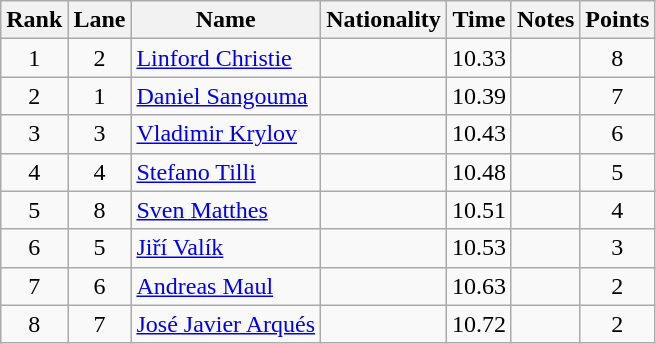<table class="wikitable sortable" style="text-align:center">
<tr>
<th>Rank</th>
<th>Lane</th>
<th>Name</th>
<th>Nationality</th>
<th>Time</th>
<th>Notes</th>
<th>Points</th>
</tr>
<tr>
<td>1</td>
<td>2</td>
<td align=left><a href='#'>Linford Christie</a></td>
<td align=left></td>
<td>10.33</td>
<td></td>
<td>8</td>
</tr>
<tr>
<td>2</td>
<td>1</td>
<td align=left><a href='#'>Daniel Sangouma</a></td>
<td align=left></td>
<td>10.39</td>
<td></td>
<td>7</td>
</tr>
<tr>
<td>3</td>
<td>3</td>
<td align=left><a href='#'>Vladimir Krylov</a></td>
<td align=left></td>
<td>10.43</td>
<td></td>
<td>6</td>
</tr>
<tr>
<td>4</td>
<td>4</td>
<td align=left><a href='#'>Stefano Tilli</a></td>
<td align=left></td>
<td>10.48</td>
<td></td>
<td>5</td>
</tr>
<tr>
<td>5</td>
<td>8</td>
<td align=left><a href='#'>Sven Matthes</a></td>
<td align=left></td>
<td>10.51</td>
<td></td>
<td>4</td>
</tr>
<tr>
<td>6</td>
<td>5</td>
<td align=left><a href='#'>Jiří Valík</a></td>
<td align=left></td>
<td>10.53</td>
<td></td>
<td>3</td>
</tr>
<tr>
<td>7</td>
<td>6</td>
<td align=left><a href='#'>Andreas Maul</a></td>
<td align=left></td>
<td>10.63</td>
<td></td>
<td>2</td>
</tr>
<tr>
<td>8</td>
<td>7</td>
<td align=left><a href='#'>José Javier Arqués</a></td>
<td align=left></td>
<td>10.72</td>
<td></td>
<td>2</td>
</tr>
</table>
